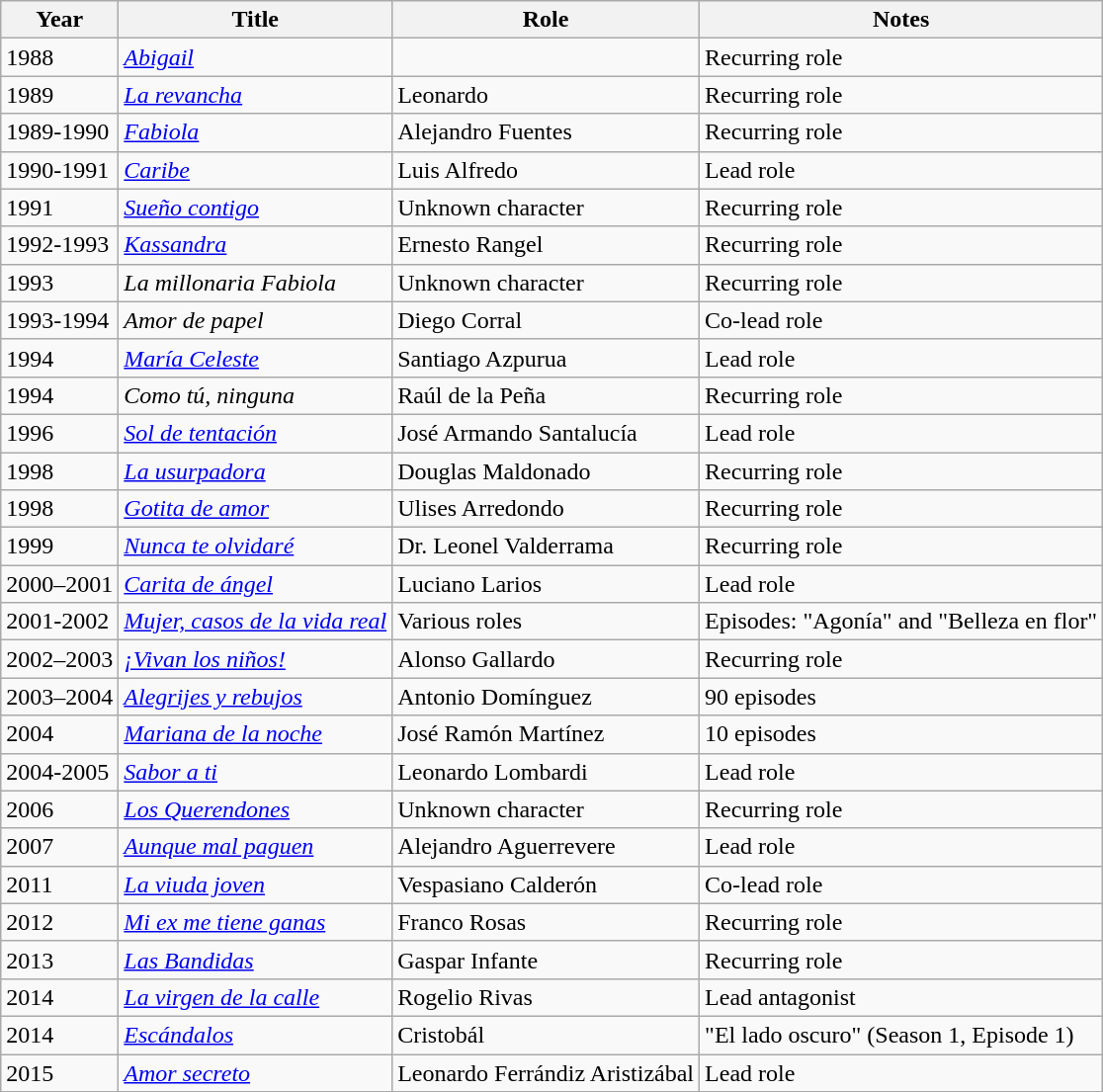<table class="wikitable sortable">
<tr>
<th>Year</th>
<th>Title</th>
<th>Role</th>
<th>Notes</th>
</tr>
<tr>
<td>1988</td>
<td><em><a href='#'>Abigail</a></em></td>
<td></td>
<td>Recurring role</td>
</tr>
<tr>
<td>1989</td>
<td><em><a href='#'>La revancha</a></em></td>
<td>Leonardo</td>
<td>Recurring role</td>
</tr>
<tr>
<td>1989-1990</td>
<td><em><a href='#'>Fabiola</a></em></td>
<td>Alejandro Fuentes</td>
<td>Recurring role</td>
</tr>
<tr>
<td>1990-1991</td>
<td><em><a href='#'>Caribe</a></em></td>
<td>Luis Alfredo</td>
<td>Lead role</td>
</tr>
<tr>
<td>1991</td>
<td><em><a href='#'>Sueño contigo</a></em></td>
<td>Unknown character</td>
<td>Recurring role</td>
</tr>
<tr>
<td>1992-1993</td>
<td><em><a href='#'>Kassandra</a></em></td>
<td>Ernesto Rangel</td>
<td>Recurring role</td>
</tr>
<tr>
<td>1993</td>
<td><em>La millonaria Fabiola</em></td>
<td>Unknown character</td>
<td>Recurring role</td>
</tr>
<tr>
<td>1993-1994</td>
<td><em>Amor de papel</em></td>
<td>Diego Corral</td>
<td>Co-lead role</td>
</tr>
<tr>
<td>1994</td>
<td><em><a href='#'>María Celeste</a></em></td>
<td>Santiago Azpurua</td>
<td>Lead role</td>
</tr>
<tr>
<td>1994</td>
<td><em>Como tú, ninguna</em></td>
<td>Raúl de la Peña</td>
<td>Recurring role</td>
</tr>
<tr>
<td>1996</td>
<td><em><a href='#'>Sol de tentación</a></em></td>
<td>José Armando Santalucía</td>
<td>Lead role</td>
</tr>
<tr>
<td>1998</td>
<td><em><a href='#'>La usurpadora</a></em></td>
<td>Douglas Maldonado</td>
<td>Recurring role</td>
</tr>
<tr>
<td>1998</td>
<td><em><a href='#'>Gotita de amor</a></em></td>
<td>Ulises Arredondo</td>
<td>Recurring role</td>
</tr>
<tr>
<td>1999</td>
<td><em><a href='#'>Nunca te olvidaré</a></em></td>
<td>Dr. Leonel Valderrama</td>
<td>Recurring role</td>
</tr>
<tr>
<td>2000–2001</td>
<td><em><a href='#'>Carita de ángel</a></em></td>
<td>Luciano Larios</td>
<td>Lead role</td>
</tr>
<tr>
<td>2001-2002</td>
<td><em><a href='#'>Mujer, casos de la vida real</a></em></td>
<td>Various roles</td>
<td>Episodes: "Agonía" and "Belleza en flor"</td>
</tr>
<tr>
<td>2002–2003</td>
<td><em><a href='#'>¡Vivan los niños!</a></em></td>
<td>Alonso Gallardo</td>
<td>Recurring role</td>
</tr>
<tr>
<td>2003–2004</td>
<td><em><a href='#'>Alegrijes y rebujos</a></em></td>
<td>Antonio Domínguez</td>
<td>90 episodes</td>
</tr>
<tr>
<td>2004</td>
<td><em><a href='#'>Mariana de la noche</a></em></td>
<td>José Ramón Martínez</td>
<td>10 episodes</td>
</tr>
<tr>
<td>2004-2005</td>
<td><em><a href='#'>Sabor a ti</a></em></td>
<td>Leonardo Lombardi</td>
<td>Lead role</td>
</tr>
<tr>
<td>2006</td>
<td><em><a href='#'>Los Querendones</a></em></td>
<td>Unknown character</td>
<td>Recurring role</td>
</tr>
<tr>
<td>2007</td>
<td><em><a href='#'>Aunque mal paguen</a></em></td>
<td>Alejandro Aguerrevere</td>
<td>Lead role</td>
</tr>
<tr>
<td>2011</td>
<td><em><a href='#'>La viuda joven</a></em></td>
<td>Vespasiano Calderón</td>
<td>Co-lead role</td>
</tr>
<tr>
<td>2012</td>
<td><em><a href='#'>Mi ex me tiene ganas</a></em></td>
<td>Franco Rosas</td>
<td>Recurring role</td>
</tr>
<tr>
<td>2013</td>
<td><em><a href='#'>Las Bandidas</a></em></td>
<td>Gaspar Infante</td>
<td>Recurring role</td>
</tr>
<tr>
<td>2014</td>
<td><em><a href='#'>La virgen de la calle</a></em></td>
<td>Rogelio Rivas</td>
<td>Lead antagonist</td>
</tr>
<tr>
<td>2014</td>
<td><em><a href='#'>Escándalos</a></em></td>
<td>Cristobál</td>
<td>"El lado oscuro" (Season 1, Episode 1)</td>
</tr>
<tr>
<td>2015</td>
<td><em><a href='#'>Amor secreto</a></em></td>
<td>Leonardo Ferrándiz Aristizábal</td>
<td>Lead role</td>
</tr>
<tr>
</tr>
</table>
